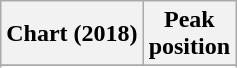<table class="wikitable sortable plainrowheaders" style="text-align:center">
<tr>
<th scope="col">Chart (2018)</th>
<th scope="col">Peak<br>position</th>
</tr>
<tr>
</tr>
<tr>
</tr>
<tr>
</tr>
</table>
